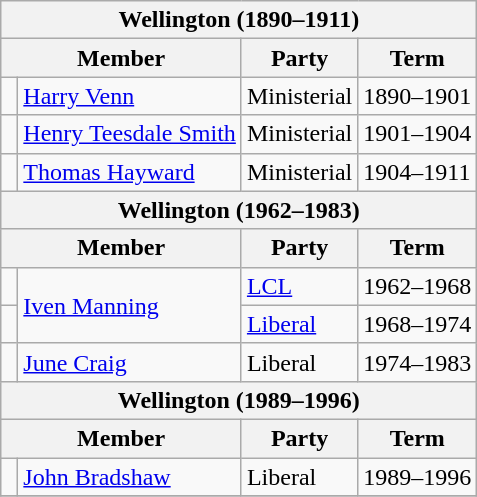<table class="wikitable">
<tr>
<th colspan="4">Wellington (1890–1911)</th>
</tr>
<tr>
<th colspan="2">Member</th>
<th>Party</th>
<th>Term</th>
</tr>
<tr>
<td> </td>
<td><a href='#'>Harry Venn</a></td>
<td>Ministerial</td>
<td>1890–1901</td>
</tr>
<tr>
<td> </td>
<td><a href='#'>Henry Teesdale Smith</a></td>
<td>Ministerial</td>
<td>1901–1904</td>
</tr>
<tr>
<td> </td>
<td><a href='#'>Thomas Hayward</a></td>
<td>Ministerial</td>
<td>1904–1911</td>
</tr>
<tr>
<th colspan="4">Wellington (1962–1983)</th>
</tr>
<tr>
<th colspan="2">Member</th>
<th>Party</th>
<th>Term</th>
</tr>
<tr>
<td> </td>
<td rowspan="2"><a href='#'>Iven Manning</a></td>
<td><a href='#'>LCL</a></td>
<td>1962–1968</td>
</tr>
<tr>
<td> </td>
<td><a href='#'>Liberal</a></td>
<td>1968–1974</td>
</tr>
<tr>
<td> </td>
<td><a href='#'>June Craig</a></td>
<td>Liberal</td>
<td>1974–1983</td>
</tr>
<tr>
<th colspan="4">Wellington (1989–1996)</th>
</tr>
<tr>
<th colspan="2">Member</th>
<th>Party</th>
<th>Term</th>
</tr>
<tr>
<td> </td>
<td><a href='#'>John Bradshaw</a></td>
<td>Liberal</td>
<td>1989–1996</td>
</tr>
<tr>
</tr>
</table>
